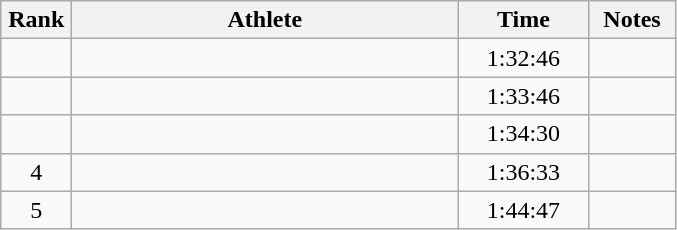<table class="wikitable sortable" style="text-align:center">
<tr>
<th width=40>Rank</th>
<th width=250>Athlete</th>
<th width=80>Time</th>
<th width=50>Notes</th>
</tr>
<tr>
<td></td>
<td align=left></td>
<td>1:32:46</td>
<td></td>
</tr>
<tr>
<td></td>
<td align=left></td>
<td>1:33:46</td>
<td></td>
</tr>
<tr>
<td></td>
<td align=left></td>
<td>1:34:30</td>
<td></td>
</tr>
<tr>
<td>4</td>
<td align=left></td>
<td>1:36:33</td>
<td></td>
</tr>
<tr>
<td>5</td>
<td align=left></td>
<td>1:44:47</td>
<td></td>
</tr>
</table>
